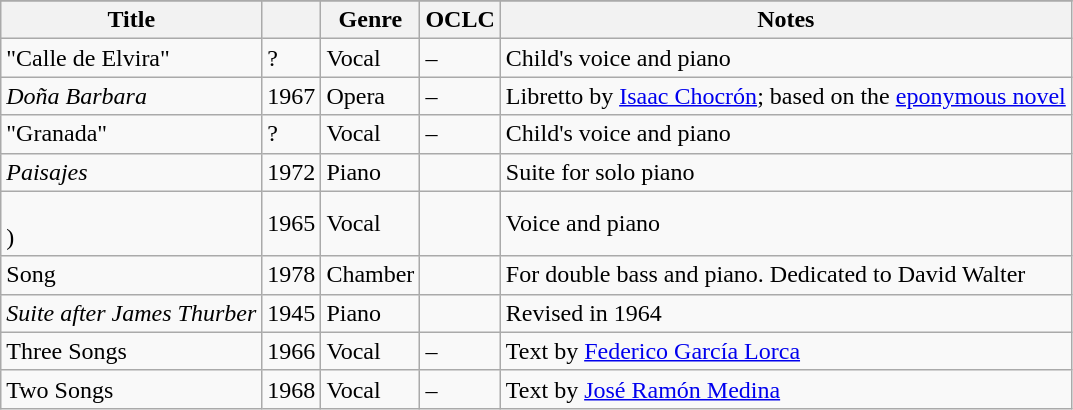<table class = "wikitable sortable plainrowheaders">
<tr>
</tr>
<tr>
<th scope="col">Title</th>
<th scope="col"></th>
<th scope="col">Genre</th>
<th scope="col" class="unsortable">OCLC</th>
<th scope="col" class="unsortable">Notes</th>
</tr>
<tr>
<td>"Calle de Elvira"</td>
<td data-sort-value="ZZZZ">?</td>
<td>Vocal</td>
<td>–</td>
<td>Child's voice and piano</td>
</tr>
<tr>
<td><em>Doña Barbara</em></td>
<td>1967</td>
<td>Opera</td>
<td>–</td>
<td>Libretto by <a href='#'>Isaac Chocrón</a>; based on the <a href='#'>eponymous novel</a></td>
</tr>
<tr>
<td>"Granada"</td>
<td data-sort-value="ZZZZ">?</td>
<td>Vocal</td>
<td>–</td>
<td>Child's voice and piano</td>
</tr>
<tr>
<td><em>Paisajes</em></td>
<td>1972</td>
<td>Piano</td>
<td></td>
<td>Suite for solo piano</td>
</tr>
<tr>
<td><br>)</td>
<td>1965</td>
<td>Vocal</td>
<td></td>
<td>Voice and piano</td>
</tr>
<tr>
<td>Song</td>
<td>1978</td>
<td>Chamber</td>
<td></td>
<td>For double bass and piano. Dedicated to David Walter</td>
</tr>
<tr>
<td><em>Suite after James Thurber</em></td>
<td>1945</td>
<td>Piano</td>
<td></td>
<td>Revised in 1964</td>
</tr>
<tr>
<td>Three Songs</td>
<td>1966</td>
<td>Vocal</td>
<td>–</td>
<td>Text by <a href='#'>Federico García Lorca</a></td>
</tr>
<tr>
<td>Two Songs</td>
<td>1968</td>
<td>Vocal</td>
<td>–</td>
<td>Text by <a href='#'>José Ramón Medina</a></td>
</tr>
</table>
